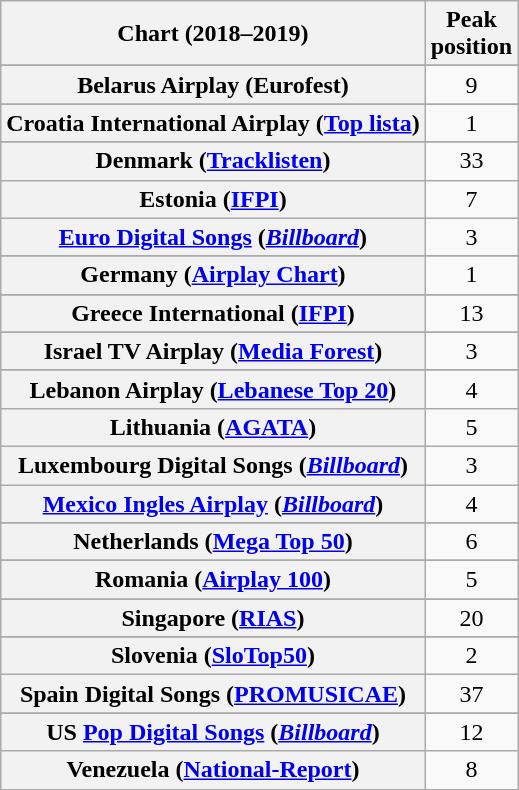<table class="wikitable sortable plainrowheaders" style="text-align:center">
<tr>
<th scope="col">Chart (2018–2019)</th>
<th scope="col">Peak<br> position</th>
</tr>
<tr>
</tr>
<tr>
</tr>
<tr>
<th scope="row">Belarus Airplay (Eurofest)</th>
<td>9</td>
</tr>
<tr>
</tr>
<tr>
</tr>
<tr>
</tr>
<tr>
</tr>
<tr>
<th scope="row">Croatia International Airplay (<a href='#'>Top lista</a>)</th>
<td>1</td>
</tr>
<tr>
</tr>
<tr>
</tr>
<tr>
<th scope="row">Denmark (<a href='#'>Tracklisten</a>)</th>
<td>33</td>
</tr>
<tr>
<th scope="row">Estonia (<a href='#'>IFPI</a>)</th>
<td>7</td>
</tr>
<tr>
<th scope="row"><a href='#'>Euro Digital Songs</a> (<em><a href='#'>Billboard</a></em>)</th>
<td>3</td>
</tr>
<tr>
</tr>
<tr>
</tr>
<tr>
<th scope="row">Germany (<a href='#'>Airplay Chart</a>)</th>
<td>1</td>
</tr>
<tr>
</tr>
<tr>
<th scope="row">Greece International (<a href='#'>IFPI</a>)</th>
<td>13</td>
</tr>
<tr>
</tr>
<tr>
</tr>
<tr>
</tr>
<tr>
</tr>
<tr>
<th scope="row">Israel TV Airplay (<a href='#'>Media Forest</a>)</th>
<td>3</td>
</tr>
<tr>
</tr>
<tr>
<th scope="row">Lebanon Airplay (<a href='#'>Lebanese Top 20</a>)</th>
<td>4</td>
</tr>
<tr>
<th scope="row">Lithuania (<a href='#'>AGATA</a>)</th>
<td>5</td>
</tr>
<tr>
<th scope="row">Luxembourg Digital Songs (<em><a href='#'>Billboard</a></em>)</th>
<td>3</td>
</tr>
<tr>
<th scope="row"><a href='#'>Mexico Ingles Airplay</a> (<em><a href='#'>Billboard</a></em>)</th>
<td>4</td>
</tr>
<tr>
</tr>
<tr>
<th scope="row">Netherlands (<a href='#'>Mega Top 50</a>)</th>
<td>6</td>
</tr>
<tr>
</tr>
<tr>
</tr>
<tr>
</tr>
<tr>
</tr>
<tr>
</tr>
<tr>
<th scope="row">Romania (<a href='#'>Airplay 100</a>)</th>
<td>5</td>
</tr>
<tr>
</tr>
<tr>
</tr>
<tr>
<th scope="row">Singapore (<a href='#'>RIAS</a>)</th>
<td>20</td>
</tr>
<tr>
</tr>
<tr>
</tr>
<tr>
<th scope="row">Slovenia (<a href='#'>SloTop50</a>)</th>
<td>2</td>
</tr>
<tr>
<th scope="row">Spain Digital Songs (<a href='#'>PROMUSICAE</a>)</th>
<td>37</td>
</tr>
<tr>
</tr>
<tr>
</tr>
<tr>
</tr>
<tr>
</tr>
<tr>
</tr>
<tr>
<th scope="row">US <a href='#'>Pop Digital Songs</a> (<em><a href='#'>Billboard</a></em>)</th>
<td>12</td>
</tr>
<tr>
<th scope="row">Venezuela (<a href='#'>National-Report</a>)</th>
<td>8</td>
</tr>
</table>
